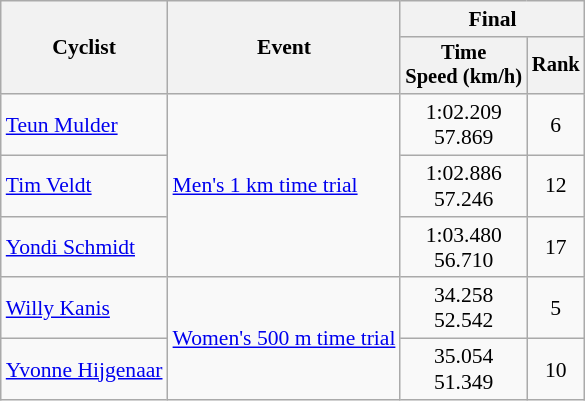<table class="wikitable" style="font-size:90%">
<tr>
<th rowspan=2>Cyclist</th>
<th rowspan=2>Event</th>
<th colspan=2>Final</th>
</tr>
<tr style="font-size:95%">
<th>Time<br>Speed (km/h)</th>
<th>Rank</th>
</tr>
<tr align=center>
<td align=left><a href='#'>Teun Mulder</a></td>
<td align=left rowspan=3><a href='#'>Men's 1 km time trial</a></td>
<td>1:02.209<br>57.869</td>
<td>6</td>
</tr>
<tr align=center>
<td align=left><a href='#'>Tim Veldt</a></td>
<td>1:02.886<br>57.246</td>
<td>12</td>
</tr>
<tr align=center>
<td align=left><a href='#'>Yondi Schmidt</a></td>
<td>1:03.480<br>56.710</td>
<td>17</td>
</tr>
<tr align=center>
<td align=left><a href='#'>Willy Kanis</a></td>
<td align=left rowspan=2><a href='#'>Women's 500 m time trial</a></td>
<td>34.258<br>52.542</td>
<td>5</td>
</tr>
<tr align=center>
<td align=left><a href='#'>Yvonne Hijgenaar</a></td>
<td>35.054<br>51.349</td>
<td>10</td>
</tr>
</table>
